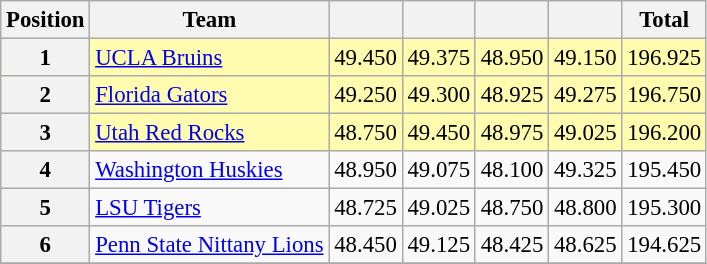<table class="wikitable sortable" style="text-align:center; font-size:95%">
<tr>
<th scope=col>Position</th>
<th scope=col>Team</th>
<th scope=col></th>
<th scope=col></th>
<th scope=col></th>
<th scope=col></th>
<th scope=col>Total</th>
</tr>
<tr bgcolor=fffcaf>
<th scope=row>1</th>
<td align=left><a href='#'>UCLA Bruins</a></td>
<td>49.450</td>
<td>49.375</td>
<td>48.950</td>
<td>49.150</td>
<td>196.925</td>
</tr>
<tr bgcolor=fffcaf>
<th scope=row>2</th>
<td align=left><a href='#'>Florida Gators</a></td>
<td>49.250</td>
<td>49.300</td>
<td>48.925</td>
<td>49.275</td>
<td>196.750</td>
</tr>
<tr bgcolor=fffcaf>
<th scope=row>3</th>
<td align=left><a href='#'>Utah Red Rocks</a></td>
<td>48.750</td>
<td>49.450</td>
<td>48.975</td>
<td>49.025</td>
<td>196.200</td>
</tr>
<tr>
<th scope=row>4</th>
<td align=left><a href='#'>Washington Huskies</a></td>
<td>48.950</td>
<td>49.075</td>
<td>48.100</td>
<td>49.325</td>
<td>195.450</td>
</tr>
<tr>
<th scope=row>5</th>
<td align=left><a href='#'>LSU Tigers</a></td>
<td>48.725</td>
<td>49.025</td>
<td>48.750</td>
<td>48.800</td>
<td>195.300</td>
</tr>
<tr>
<th scope=row>6</th>
<td align=left><a href='#'>Penn State Nittany Lions</a></td>
<td>48.450</td>
<td>49.125</td>
<td>48.425</td>
<td>48.625</td>
<td>194.625</td>
</tr>
<tr>
</tr>
</table>
